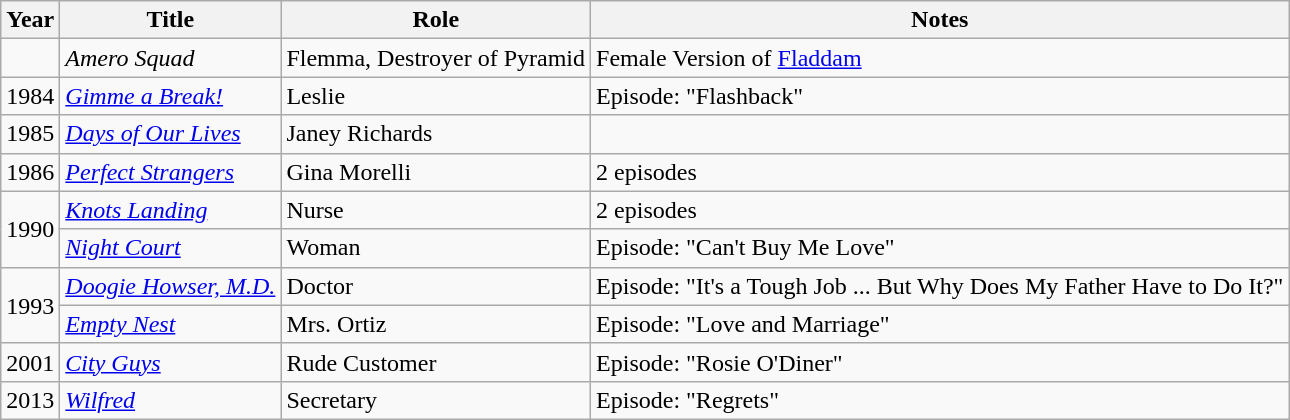<table class="wikitable sortable plainrowheaders" style="white-space:nowrap">
<tr>
<th>Year</th>
<th>Title</th>
<th>Role</th>
<th>Notes</th>
</tr>
<tr>
<td></td>
<td><em>Amero Squad</em></td>
<td>Flemma, Destroyer of Pyramid</td>
<td>Female Version of <a href='#'>Fladdam</a></td>
</tr>
<tr>
<td>1984</td>
<td><em><a href='#'>Gimme a Break!</a></em></td>
<td>Leslie</td>
<td>Episode: "Flashback"</td>
</tr>
<tr>
<td>1985</td>
<td><em><a href='#'>Days of Our Lives</a></em></td>
<td>Janey Richards</td>
<td></td>
</tr>
<tr>
<td>1986</td>
<td><em><a href='#'>Perfect Strangers</a></em></td>
<td>Gina Morelli</td>
<td>2 episodes</td>
</tr>
<tr>
<td rowspan="2">1990</td>
<td><em><a href='#'>Knots Landing</a></em></td>
<td>Nurse</td>
<td>2 episodes</td>
</tr>
<tr>
<td><em><a href='#'>Night Court</a></em></td>
<td>Woman</td>
<td>Episode: "Can't Buy Me Love"</td>
</tr>
<tr>
<td rowspan="2">1993</td>
<td><em><a href='#'>Doogie Howser, M.D.</a></em></td>
<td>Doctor</td>
<td>Episode: "It's a Tough Job ... But Why Does My Father Have to Do It?"</td>
</tr>
<tr>
<td><em><a href='#'>Empty Nest</a></em></td>
<td>Mrs. Ortiz</td>
<td>Episode: "Love and Marriage"</td>
</tr>
<tr>
<td>2001</td>
<td><em><a href='#'>City Guys</a></em></td>
<td>Rude Customer</td>
<td>Episode: "Rosie O'Diner"</td>
</tr>
<tr>
<td>2013</td>
<td><em><a href='#'>Wilfred</a></em></td>
<td>Secretary</td>
<td>Episode: "Regrets"</td>
</tr>
</table>
